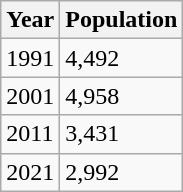<table class="wikitable">
<tr>
<th>Year</th>
<th>Population</th>
</tr>
<tr>
<td>1991</td>
<td>4,492</td>
</tr>
<tr>
<td>2001</td>
<td>4,958</td>
</tr>
<tr>
<td>2011</td>
<td>3,431</td>
</tr>
<tr>
<td>2021</td>
<td>2,992</td>
</tr>
</table>
